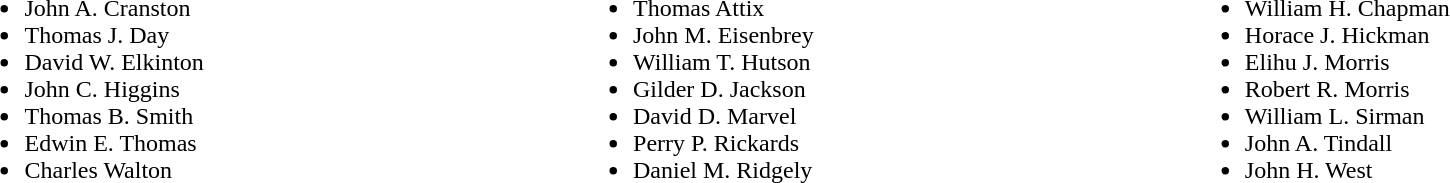<table width=100%>
<tr valign=top>
<td><br><ul><li>John A. Cranston</li><li>Thomas J. Day</li><li>David W. Elkinton</li><li>John C. Higgins</li><li>Thomas B. Smith</li><li>Edwin E. Thomas</li><li>Charles Walton</li></ul></td>
<td><br><ul><li>Thomas Attix</li><li>John M. Eisenbrey</li><li>William T. Hutson</li><li>Gilder D. Jackson</li><li>David D. Marvel</li><li>Perry P. Rickards</li><li>Daniel M. Ridgely</li></ul></td>
<td><br><ul><li>William H. Chapman</li><li>Horace J. Hickman</li><li>Elihu J. Morris</li><li>Robert R. Morris</li><li>William L. Sirman</li><li>John A. Tindall</li><li>John H. West</li></ul></td>
</tr>
</table>
